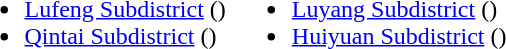<table>
<tr>
<td valign="top"><br><ul><li><a href='#'>Lufeng Subdistrict</a> ()</li><li><a href='#'>Qintai Subdistrict</a> ()</li></ul></td>
<td valign="top"><br><ul><li><a href='#'>Luyang Subdistrict</a> ()</li><li><a href='#'>Huiyuan Subdistrict</a> ()</li></ul></td>
</tr>
</table>
